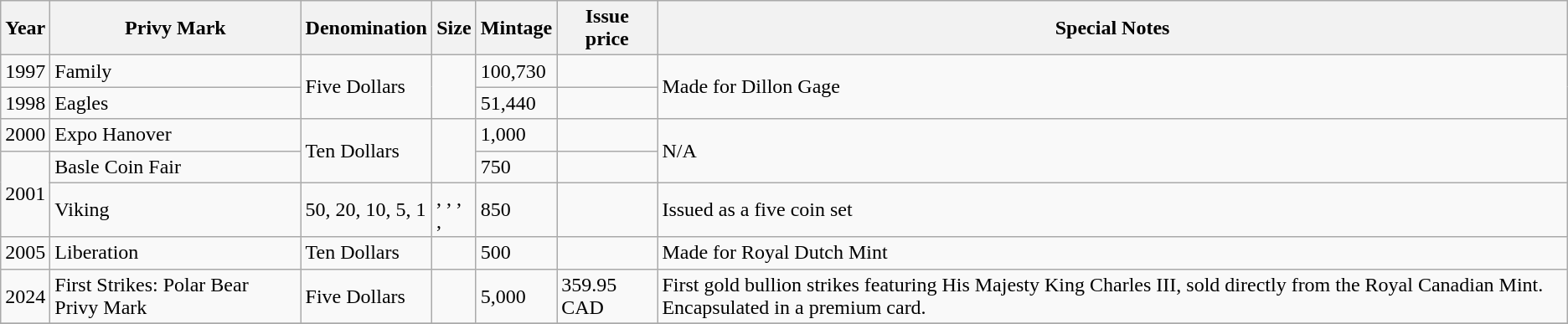<table class="wikitable">
<tr>
<th>Year</th>
<th>Privy Mark</th>
<th>Denomination</th>
<th>Size</th>
<th>Mintage</th>
<th>Issue price</th>
<th>Special Notes</th>
</tr>
<tr>
<td>1997</td>
<td>Family</td>
<td rowspan="2">Five Dollars</td>
<td rowspan="2"></td>
<td>100,730</td>
<td></td>
<td rowspan="2">Made for Dillon Gage</td>
</tr>
<tr>
<td>1998</td>
<td>Eagles</td>
<td>51,440</td>
<td></td>
</tr>
<tr>
<td>2000</td>
<td>Expo Hanover</td>
<td rowspan="2">Ten Dollars</td>
<td rowspan="2"></td>
<td>1,000</td>
<td></td>
<td rowspan="2">N/A</td>
</tr>
<tr>
<td rowspan="2">2001</td>
<td>Basle Coin Fair</td>
<td>750</td>
<td></td>
</tr>
<tr>
<td>Viking</td>
<td>50, 20, 10, 5, 1</td>
<td>, , , , </td>
<td>850</td>
<td></td>
<td>Issued as a five coin set</td>
</tr>
<tr>
<td>2005</td>
<td>Liberation</td>
<td>Ten Dollars</td>
<td></td>
<td>500</td>
<td></td>
<td>Made for Royal Dutch Mint</td>
</tr>
<tr>
<td>2024</td>
<td>First Strikes: Polar Bear Privy Mark</td>
<td>Five Dollars</td>
<td></td>
<td>5,000</td>
<td>359.95 CAD</td>
<td>First gold bullion strikes featuring His Majesty King Charles III, sold directly from the Royal Canadian Mint. Encapsulated in a premium card.</td>
</tr>
<tr>
</tr>
</table>
